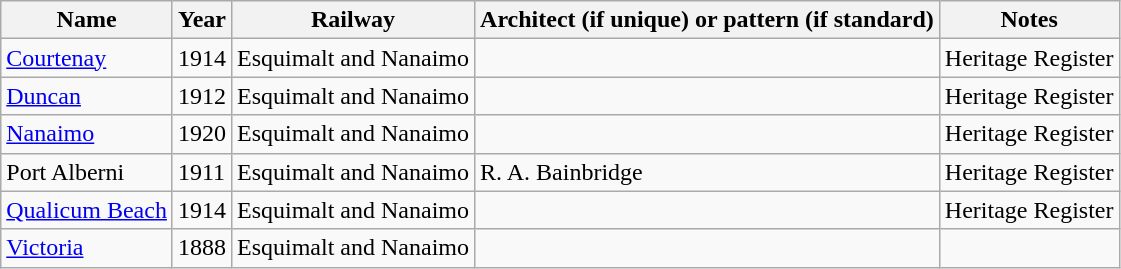<table class="wikitable sortable">
<tr>
<th>Name</th>
<th>Year</th>
<th>Railway</th>
<th>Architect (if unique) or pattern (if standard)</th>
<th>Notes</th>
</tr>
<tr>
<td><a href='#'>Courtenay</a></td>
<td>1914</td>
<td>Esquimalt and Nanaimo</td>
<td></td>
<td>Heritage Register</td>
</tr>
<tr>
<td><a href='#'>Duncan</a></td>
<td>1912</td>
<td>Esquimalt and Nanaimo</td>
<td></td>
<td>Heritage Register</td>
</tr>
<tr>
<td><a href='#'>Nanaimo</a></td>
<td>1920</td>
<td>Esquimalt and Nanaimo</td>
<td></td>
<td>Heritage Register</td>
</tr>
<tr>
<td>Port Alberni</td>
<td>1911</td>
<td>Esquimalt and Nanaimo</td>
<td>R. A. Bainbridge</td>
<td>Heritage Register</td>
</tr>
<tr>
<td><a href='#'>Qualicum Beach</a></td>
<td>1914</td>
<td>Esquimalt and Nanaimo</td>
<td></td>
<td>Heritage Register</td>
</tr>
<tr>
<td><a href='#'>Victoria</a></td>
<td>1888</td>
<td>Esquimalt and Nanaimo</td>
<td></td>
<td></td>
</tr>
</table>
